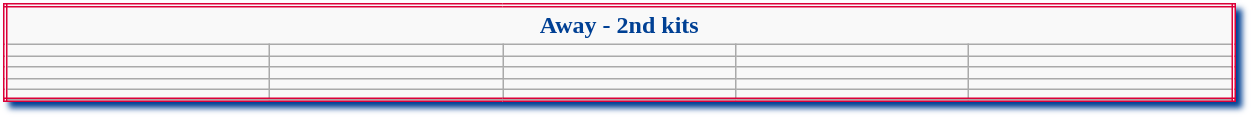<table class="wikitable mw-collapsible mw-collapsed" style="width:65%; border:double #dc0038; box-shadow: 4px 4px 4px #004094">
<tr style="text-align:center; color:#004094; font-weight:bold;">
<td colspan="5">Away - 2nd kits</td>
</tr>
<tr>
<td></td>
<td></td>
<td></td>
<td></td>
<td></td>
</tr>
<tr>
<td></td>
<td></td>
<td></td>
<td></td>
<td></td>
</tr>
<tr>
<td></td>
<td></td>
<td></td>
<td></td>
<td></td>
</tr>
<tr>
<td></td>
<td></td>
<td></td>
<td></td>
<td></td>
</tr>
<tr>
<td></td>
<td></td>
<td></td>
<td></td>
<td></td>
</tr>
<tr>
</tr>
</table>
